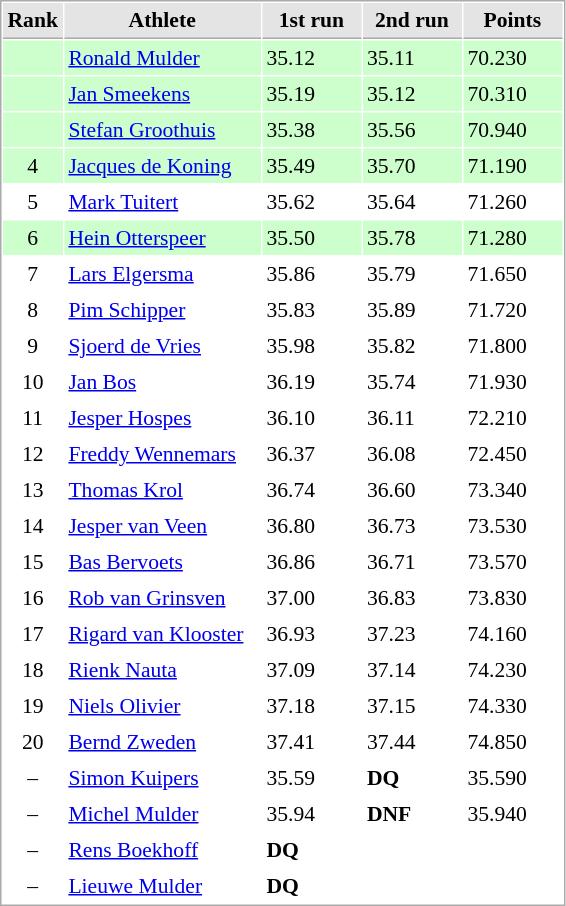<table cellspacing="1" cellpadding="3" style="border:1px solid #AAAAAA;font-size:90%">
<tr bgcolor="#E4E4E4">
<th style="border-bottom:1px solid #AAAAAA" width=15>Rank</th>
<th style="border-bottom:1px solid #AAAAAA" width=125>Athlete</th>
<th style="border-bottom:1px solid #AAAAAA" width=60>1st run</th>
<th style="border-bottom:1px solid #AAAAAA" width=60>2nd run</th>
<th style="border-bottom:1px solid #AAAAAA" width=60>Points</th>
</tr>
<tr bgcolor=ccffcc>
<td align=center></td>
<td><a href='#'>Ronald Mulder</a></td>
<td>35.12</td>
<td>35.11</td>
<td>70.230</td>
</tr>
<tr bgcolor=ccffcc>
<td align=center></td>
<td><a href='#'>Jan Smeekens</a></td>
<td>35.19</td>
<td>35.12</td>
<td>70.310</td>
</tr>
<tr bgcolor=ccffcc>
<td align=center></td>
<td><a href='#'>Stefan Groothuis</a></td>
<td>35.38</td>
<td>35.56</td>
<td>70.940</td>
</tr>
<tr bgcolor=ccffcc>
<td align=center>4</td>
<td><a href='#'>Jacques de Koning</a></td>
<td>35.49</td>
<td>35.70</td>
<td>71.190</td>
</tr>
<tr>
<td align=center>5</td>
<td><a href='#'>Mark Tuitert</a></td>
<td>35.62</td>
<td>35.64</td>
<td>71.260</td>
</tr>
<tr bgcolor=ccffcc>
<td align=center>6</td>
<td><a href='#'>Hein Otterspeer</a></td>
<td>35.50</td>
<td>35.78</td>
<td>71.280</td>
</tr>
<tr>
<td align=center>7</td>
<td><a href='#'>Lars Elgersma</a></td>
<td>35.86</td>
<td>35.79</td>
<td>71.650</td>
</tr>
<tr>
<td align=center>8</td>
<td><a href='#'>Pim Schipper</a></td>
<td>35.83</td>
<td>35.89</td>
<td>71.720</td>
</tr>
<tr>
<td align=center>9</td>
<td><a href='#'>Sjoerd de Vries</a></td>
<td>35.98</td>
<td>35.82</td>
<td>71.800</td>
</tr>
<tr>
<td align=center>10</td>
<td><a href='#'>Jan Bos</a></td>
<td>36.19</td>
<td>35.74</td>
<td>71.930</td>
</tr>
<tr>
<td align=center>11</td>
<td><a href='#'>Jesper Hospes</a></td>
<td>36.10</td>
<td>36.11</td>
<td>72.210</td>
</tr>
<tr>
<td align=center>12</td>
<td><a href='#'>Freddy Wennemars</a></td>
<td>36.37</td>
<td>36.08</td>
<td>72.450</td>
</tr>
<tr>
<td align=center>13</td>
<td><a href='#'>Thomas Krol</a></td>
<td>36.74</td>
<td>36.60</td>
<td>73.340</td>
</tr>
<tr>
<td align=center>14</td>
<td><a href='#'>Jesper van Veen</a></td>
<td>36.80</td>
<td>36.73</td>
<td>73.530</td>
</tr>
<tr>
<td align=center>15</td>
<td><a href='#'>Bas Bervoets</a></td>
<td>36.86</td>
<td>36.71</td>
<td>73.570</td>
</tr>
<tr>
<td align=center>16</td>
<td><a href='#'>Rob van Grinsven</a></td>
<td>37.00</td>
<td>36.83</td>
<td>73.830</td>
</tr>
<tr>
<td align=center>17</td>
<td><a href='#'>Rigard van Klooster</a></td>
<td>36.93</td>
<td>37.23</td>
<td>74.160</td>
</tr>
<tr>
<td align=center>18</td>
<td><a href='#'>Rienk Nauta</a></td>
<td>37.09</td>
<td>37.14</td>
<td>74.230</td>
</tr>
<tr>
<td align=center>19</td>
<td><a href='#'>Niels Olivier</a></td>
<td>37.18</td>
<td>37.15</td>
<td>74.330</td>
</tr>
<tr>
<td align=center>20</td>
<td><a href='#'>Bernd Zweden</a></td>
<td>37.41</td>
<td>37.44</td>
<td>74.850</td>
</tr>
<tr>
<td align=center>–</td>
<td><a href='#'>Simon Kuipers</a></td>
<td>35.59</td>
<td><strong>DQ</strong></td>
<td>35.590</td>
</tr>
<tr>
<td align=center>–</td>
<td><a href='#'>Michel Mulder</a></td>
<td>35.94</td>
<td><strong>DNF</strong></td>
<td>35.940</td>
</tr>
<tr>
<td align=center>–</td>
<td><a href='#'>Rens Boekhoff</a></td>
<td><strong>DQ</strong></td>
<td></td>
<td></td>
</tr>
<tr>
<td align=center>–</td>
<td><a href='#'>Lieuwe Mulder</a></td>
<td><strong>DQ</strong></td>
<td></td>
<td></td>
</tr>
</table>
